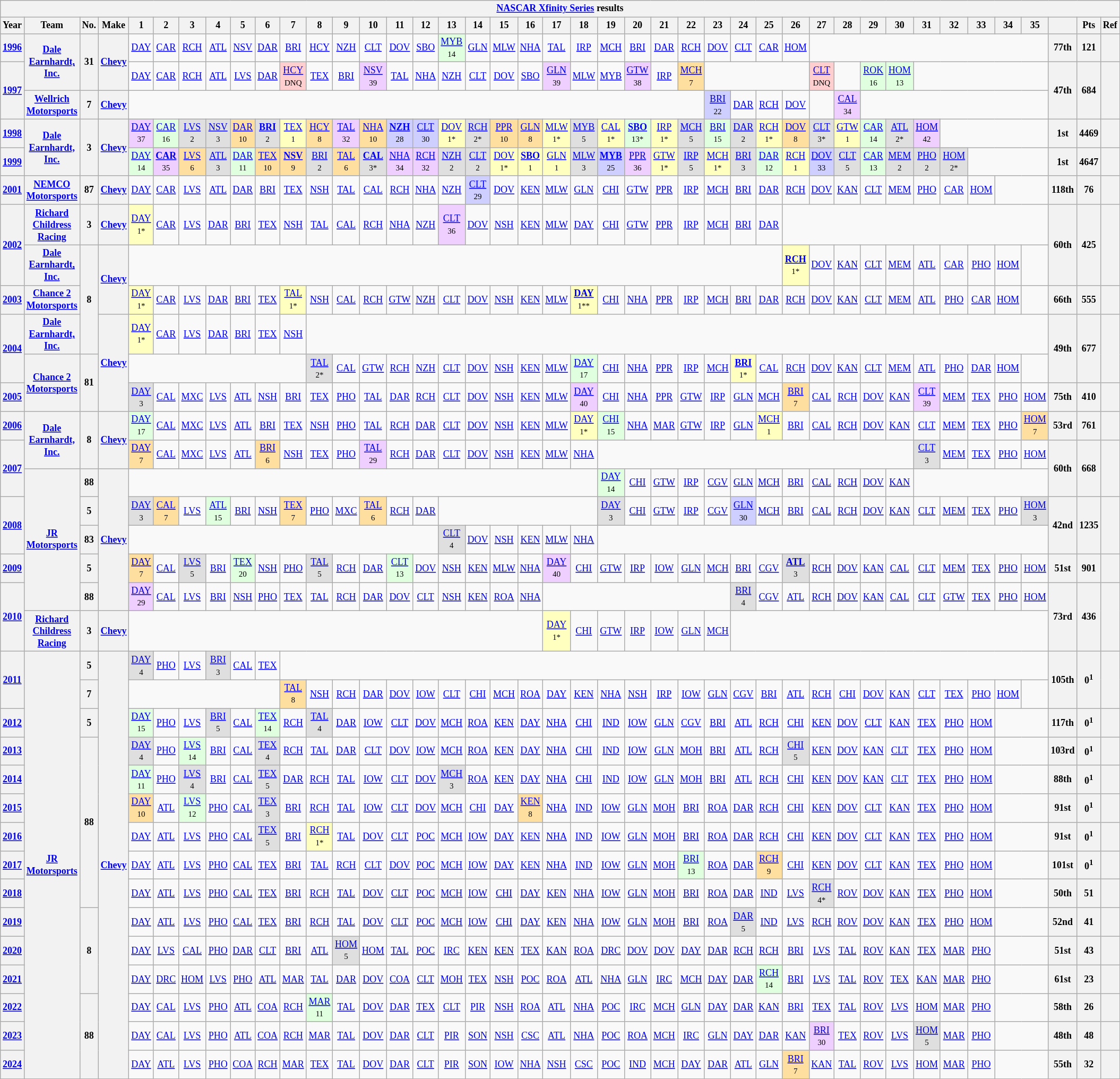<table class="wikitable" style="text-align:center; font-size:75%">
<tr>
<th colspan=42><a href='#'>NASCAR Xfinity Series</a> results</th>
</tr>
<tr>
<th>Year</th>
<th>Team</th>
<th>No.</th>
<th>Make</th>
<th>1</th>
<th>2</th>
<th>3</th>
<th>4</th>
<th>5</th>
<th>6</th>
<th>7</th>
<th>8</th>
<th>9</th>
<th>10</th>
<th>11</th>
<th>12</th>
<th>13</th>
<th>14</th>
<th>15</th>
<th>16</th>
<th>17</th>
<th>18</th>
<th>19</th>
<th>20</th>
<th>21</th>
<th>22</th>
<th>23</th>
<th>24</th>
<th>25</th>
<th>26</th>
<th>27</th>
<th>28</th>
<th>29</th>
<th>30</th>
<th>31</th>
<th>32</th>
<th>33</th>
<th>34</th>
<th>35</th>
<th></th>
<th>Pts</th>
<th>Ref</th>
</tr>
<tr>
<th><a href='#'>1996</a></th>
<th rowspan=2><a href='#'>Dale Earnhardt, Inc.</a></th>
<th rowspan=2>31</th>
<th rowspan=2><a href='#'>Chevy</a></th>
<td><a href='#'>DAY</a></td>
<td><a href='#'>CAR</a></td>
<td><a href='#'>RCH</a></td>
<td><a href='#'>ATL</a></td>
<td><a href='#'>NSV</a></td>
<td><a href='#'>DAR</a></td>
<td><a href='#'>BRI</a></td>
<td><a href='#'>HCY</a></td>
<td><a href='#'>NZH</a></td>
<td><a href='#'>CLT</a></td>
<td><a href='#'>DOV</a></td>
<td><a href='#'>SBO</a></td>
<td style="background:#DFFFDF;"><a href='#'>MYB</a><br><small>14</small></td>
<td><a href='#'>GLN</a></td>
<td><a href='#'>MLW</a></td>
<td><a href='#'>NHA</a></td>
<td><a href='#'>TAL</a></td>
<td><a href='#'>IRP</a></td>
<td><a href='#'>MCH</a></td>
<td><a href='#'>BRI</a></td>
<td><a href='#'>DAR</a></td>
<td><a href='#'>RCH</a></td>
<td><a href='#'>DOV</a></td>
<td><a href='#'>CLT</a></td>
<td><a href='#'>CAR</a></td>
<td><a href='#'>HOM</a></td>
<td colspan=9></td>
<th>77th</th>
<th>121</th>
<th></th>
</tr>
<tr>
<th rowspan=2><a href='#'>1997</a></th>
<td><a href='#'>DAY</a></td>
<td><a href='#'>CAR</a></td>
<td><a href='#'>RCH</a></td>
<td><a href='#'>ATL</a></td>
<td><a href='#'>LVS</a></td>
<td><a href='#'>DAR</a></td>
<td style="background:#FFCFCF;"><a href='#'>HCY</a><br><small>DNQ</small></td>
<td><a href='#'>TEX</a></td>
<td><a href='#'>BRI</a></td>
<td style="background:#EFCFFF;"><a href='#'>NSV</a><br><small>39</small></td>
<td><a href='#'>TAL</a></td>
<td><a href='#'>NHA</a></td>
<td><a href='#'>NZH</a></td>
<td><a href='#'>CLT</a></td>
<td><a href='#'>DOV</a></td>
<td><a href='#'>SBO</a></td>
<td style="background:#EFCFFF;"><a href='#'>GLN</a><br><small>39</small></td>
<td><a href='#'>MLW</a></td>
<td><a href='#'>MYB</a></td>
<td style="background:#EFCFFF;"><a href='#'>GTW</a><br><small>38</small></td>
<td><a href='#'>IRP</a></td>
<td style="background:#FFDF9F;"><a href='#'>MCH</a><br><small>7</small></td>
<td colspan=4></td>
<td style="background:#FFCFCF;"><a href='#'>CLT</a><br><small>DNQ</small></td>
<td></td>
<td style="background:#DFFFDF;"><a href='#'>ROK</a><br><small>16</small></td>
<td style="background:#DFFFDF;"><a href='#'>HOM</a><br><small>13</small></td>
<td colspan=5></td>
<th rowspan=2>47th</th>
<th rowspan=2>684</th>
<th rowspan=2></th>
</tr>
<tr>
<th><a href='#'>Wellrich Motorsports</a></th>
<th>7</th>
<th><a href='#'>Chevy</a></th>
<td colspan=22></td>
<td style="background:#CFCFFF;"><a href='#'>BRI</a><br><small>22</small></td>
<td><a href='#'>DAR</a></td>
<td><a href='#'>RCH</a></td>
<td><a href='#'>DOV</a></td>
<td></td>
<td style="background:#EFCFFF;"><a href='#'>CAL</a><br><small>34</small></td>
<td colspan=7></td>
</tr>
<tr>
<th><a href='#'>1998</a></th>
<th rowspan=2><a href='#'>Dale Earnhardt, Inc.</a></th>
<th rowspan=2>3</th>
<th rowspan=2><a href='#'>Chevy</a></th>
<td style="background:#EFCFFF;"><a href='#'>DAY</a><br><small>37</small></td>
<td style="background:#DFFFDF;"><a href='#'>CAR</a><br><small>16</small></td>
<td style="background:#DFDFDF;"><a href='#'>LVS</a><br><small>2</small></td>
<td style="background:#DFDFDF;"><a href='#'>NSV</a><br><small>3</small></td>
<td style="background:#FFDF9F;"><a href='#'>DAR</a><br><small>10</small></td>
<td style="background:#DFDFDF;"><strong><a href='#'>BRI</a></strong><br><small>2</small></td>
<td style="background:#FFFFBF;"><a href='#'>TEX</a><br><small>1</small></td>
<td style="background:#FFDF9F;"><a href='#'>HCY</a><br><small>8</small></td>
<td style="background:#EFCFFF;"><a href='#'>TAL</a><br><small>32</small></td>
<td style="background:#FFDF9F;"><a href='#'>NHA</a><br><small>10</small></td>
<td style="background:#CFCFFF;"><strong><a href='#'>NZH</a></strong><br><small>28</small></td>
<td style="background:#CFCFFF;"><a href='#'>CLT</a><br><small>30</small></td>
<td style="background:#FFFFBF;"><a href='#'>DOV</a><br><small>1*</small></td>
<td style="background:#DFDFDF;"><a href='#'>RCH</a><br><small>2*</small></td>
<td style="background:#FFDF9F;"><a href='#'>PPR</a><br><small>10</small></td>
<td style="background:#FFDF9F;"><a href='#'>GLN</a><br><small>8</small></td>
<td style="background:#FFFFBF;"><a href='#'>MLW</a><br><small>1*</small></td>
<td style="background:#DFDFDF;"><a href='#'>MYB</a><br><small>5</small></td>
<td style="background:#FFFFBF;"><a href='#'>CAL</a><br><small>1*</small></td>
<td style="background:#DFFFDF;"><strong><a href='#'>SBO</a></strong><br><small>13*</small></td>
<td style="background:#FFFFBF;"><a href='#'>IRP</a><br><small>1*</small></td>
<td style="background:#DFDFDF;"><a href='#'>MCH</a><br><small>5</small></td>
<td style="background:#DFFFDF;"><a href='#'>BRI</a><br><small>15</small></td>
<td style="background:#DFDFDF;"><a href='#'>DAR</a><br><small>2</small></td>
<td style="background:#FFFFBF;"><a href='#'>RCH</a><br><small>1*</small></td>
<td style="background:#FFDF9F;"><a href='#'>DOV</a><br><small>8</small></td>
<td style="background:#DFDFDF;"><a href='#'>CLT</a><br><small>3*</small></td>
<td style="background:#FFFFBF;"><a href='#'>GTW</a><br><small>1</small></td>
<td style="background:#DFFFDF;"><a href='#'>CAR</a><br><small>14</small></td>
<td style="background:#DFDFDF;"><a href='#'>ATL</a><br><small>2*</small></td>
<td style="background:#EFCFFF;"><a href='#'>HOM</a><br><small>42</small></td>
<td colspan=4></td>
<th>1st</th>
<th>4469</th>
<th></th>
</tr>
<tr>
<th><a href='#'>1999</a></th>
<td style="background:#DFFFDF;"><a href='#'>DAY</a><br><small>14</small></td>
<td style="background:#EFCFFF;"><strong><a href='#'>CAR</a></strong><br><small>35</small></td>
<td style="background:#FFDF9F;"><a href='#'>LVS</a><br><small>6</small></td>
<td style="background:#DFDFDF;"><a href='#'>ATL</a><br><small>3</small></td>
<td style="background:#DFFFDF;"><a href='#'>DAR</a><br><small>11</small></td>
<td style="background:#FFDF9F;"><a href='#'>TEX</a><br><small>10</small></td>
<td style="background:#FFDF9F;"><strong><a href='#'>NSV</a></strong><br><small>9</small></td>
<td style="background:#DFDFDF;"><a href='#'>BRI</a><br><small>2</small></td>
<td style="background:#FFDF9F;"><a href='#'>TAL</a><br><small>6</small></td>
<td style="background:#DFDFDF;"><strong><a href='#'>CAL</a></strong><br><small>3*</small></td>
<td style="background:#EFCFFF;"><a href='#'>NHA</a><br><small>34</small></td>
<td style="background:#EFCFFF;"><a href='#'>RCH</a><br><small>32</small></td>
<td style="background:#DFDFDF;"><a href='#'>NZH</a><br><small>2</small></td>
<td style="background:#DFDFDF;"><a href='#'>CLT</a><br><small>2</small></td>
<td style="background:#FFFFBF;"><a href='#'>DOV</a><br><small>1*</small></td>
<td style="background:#FFFFBF;"><strong><a href='#'>SBO</a></strong><br><small>1</small></td>
<td style="background:#FFFFBF;"><a href='#'>GLN</a><br><small>1</small></td>
<td style="background:#DFDFDF;"><a href='#'>MLW</a><br><small>3</small></td>
<td style="background:#CFCFFF;"><strong><a href='#'>MYB</a></strong><br><small>25</small></td>
<td style="background:#EFCFFF;"><a href='#'>PPR</a><br><small>36</small></td>
<td style="background:#FFFFBF;"><a href='#'>GTW</a><br><small>1*</small></td>
<td style="background:#DFDFDF;"><a href='#'>IRP</a><br><small>5</small></td>
<td style="background:#FFFFBF;"><a href='#'>MCH</a><br><small>1*</small></td>
<td style="background:#DFDFDF;"><a href='#'>BRI</a><br><small>3</small></td>
<td style="background:#DFFFDF;"><a href='#'>DAR</a><br><small>12</small></td>
<td style="background:#FFFFBF;"><a href='#'>RCH</a><br><small>1</small></td>
<td style="background:#CFCFFF;"><a href='#'>DOV</a><br><small>33</small></td>
<td style="background:#DFDFDF;"><a href='#'>CLT</a><br><small>5</small></td>
<td style="background:#DFFFDF;"><a href='#'>CAR</a><br><small>13</small></td>
<td style="background:#DFDFDF;"><a href='#'>MEM</a><br><small>2</small></td>
<td style="background:#DFDFDF;"><a href='#'>PHO</a><br><small>2</small></td>
<td style="background:#DFDFDF;"><a href='#'>HOM</a><br><small>2*</small></td>
<td colspan=3></td>
<th>1st</th>
<th>4647</th>
<th></th>
</tr>
<tr>
<th><a href='#'>2001</a></th>
<th><a href='#'>NEMCO Motorsports</a></th>
<th>87</th>
<th><a href='#'>Chevy</a></th>
<td><a href='#'>DAY</a></td>
<td><a href='#'>CAR</a></td>
<td><a href='#'>LVS</a></td>
<td><a href='#'>ATL</a></td>
<td><a href='#'>DAR</a></td>
<td><a href='#'>BRI</a></td>
<td><a href='#'>TEX</a></td>
<td><a href='#'>NSH</a></td>
<td><a href='#'>TAL</a></td>
<td><a href='#'>CAL</a></td>
<td><a href='#'>RCH</a></td>
<td><a href='#'>NHA</a></td>
<td><a href='#'>NZH</a></td>
<td style="background:#CFCFFF;"><a href='#'>CLT</a><br><small>29</small></td>
<td><a href='#'>DOV</a></td>
<td><a href='#'>KEN</a></td>
<td><a href='#'>MLW</a></td>
<td><a href='#'>GLN</a></td>
<td><a href='#'>CHI</a></td>
<td><a href='#'>GTW</a></td>
<td><a href='#'>PPR</a></td>
<td><a href='#'>IRP</a></td>
<td><a href='#'>MCH</a></td>
<td><a href='#'>BRI</a></td>
<td><a href='#'>DAR</a></td>
<td><a href='#'>RCH</a></td>
<td><a href='#'>DOV</a></td>
<td><a href='#'>KAN</a></td>
<td><a href='#'>CLT</a></td>
<td><a href='#'>MEM</a></td>
<td><a href='#'>PHO</a></td>
<td><a href='#'>CAR</a></td>
<td><a href='#'>HOM</a></td>
<td colspan=2></td>
<th>118th</th>
<th>76</th>
<th></th>
</tr>
<tr>
<th rowspan=2><a href='#'>2002</a></th>
<th><a href='#'>Richard Childress Racing</a></th>
<th>3</th>
<th><a href='#'>Chevy</a></th>
<td style="background:#FFFFBF;"><a href='#'>DAY</a><br><small>1*</small></td>
<td><a href='#'>CAR</a></td>
<td><a href='#'>LVS</a></td>
<td><a href='#'>DAR</a></td>
<td><a href='#'>BRI</a></td>
<td><a href='#'>TEX</a></td>
<td><a href='#'>NSH</a></td>
<td><a href='#'>TAL</a></td>
<td><a href='#'>CAL</a></td>
<td><a href='#'>RCH</a></td>
<td><a href='#'>NHA</a></td>
<td><a href='#'>NZH</a></td>
<td style="background:#EFCFFF;"><a href='#'>CLT</a><br><small>36</small></td>
<td><a href='#'>DOV</a></td>
<td><a href='#'>NSH</a></td>
<td><a href='#'>KEN</a></td>
<td><a href='#'>MLW</a></td>
<td><a href='#'>DAY</a></td>
<td><a href='#'>CHI</a></td>
<td><a href='#'>GTW</a></td>
<td><a href='#'>PPR</a></td>
<td><a href='#'>IRP</a></td>
<td><a href='#'>MCH</a></td>
<td><a href='#'>BRI</a></td>
<td><a href='#'>DAR</a></td>
<td colspan=10></td>
<th rowspan=2>60th</th>
<th rowspan=2>425</th>
<th rowspan=2></th>
</tr>
<tr>
<th><a href='#'>Dale Earnhardt, Inc.</a></th>
<th rowspan=3>8</th>
<th rowspan=2><a href='#'>Chevy</a></th>
<td colspan=25></td>
<td style="background:#FFFFBF;"><strong><a href='#'>RCH</a></strong><br><small>1*</small></td>
<td><a href='#'>DOV</a></td>
<td><a href='#'>KAN</a></td>
<td><a href='#'>CLT</a></td>
<td><a href='#'>MEM</a></td>
<td><a href='#'>ATL</a></td>
<td><a href='#'>CAR</a></td>
<td><a href='#'>PHO</a></td>
<td><a href='#'>HOM</a></td>
<td></td>
</tr>
<tr>
<th><a href='#'>2003</a></th>
<th><a href='#'>Chance 2 Motorsports</a></th>
<td style="background:#FFFFBF;"><a href='#'>DAY</a><br><small>1*</small></td>
<td><a href='#'>CAR</a></td>
<td><a href='#'>LVS</a></td>
<td><a href='#'>DAR</a></td>
<td><a href='#'>BRI</a></td>
<td><a href='#'>TEX</a></td>
<td style="background:#FFFFBF;"><a href='#'>TAL</a><br><small>1*</small></td>
<td><a href='#'>NSH</a></td>
<td><a href='#'>CAL</a></td>
<td><a href='#'>RCH</a></td>
<td><a href='#'>GTW</a></td>
<td><a href='#'>NZH</a></td>
<td><a href='#'>CLT</a></td>
<td><a href='#'>DOV</a></td>
<td><a href='#'>NSH</a></td>
<td><a href='#'>KEN</a></td>
<td><a href='#'>MLW</a></td>
<td style="background:#FFFFBF;"><strong><a href='#'>DAY</a></strong><br><small>1**</small></td>
<td><a href='#'>CHI</a></td>
<td><a href='#'>NHA</a></td>
<td><a href='#'>PPR</a></td>
<td><a href='#'>IRP</a></td>
<td><a href='#'>MCH</a></td>
<td><a href='#'>BRI</a></td>
<td><a href='#'>DAR</a></td>
<td><a href='#'>RCH</a></td>
<td><a href='#'>DOV</a></td>
<td><a href='#'>KAN</a></td>
<td><a href='#'>CLT</a></td>
<td><a href='#'>MEM</a></td>
<td><a href='#'>ATL</a></td>
<td><a href='#'>PHO</a></td>
<td><a href='#'>CAR</a></td>
<td><a href='#'>HOM</a></td>
<td></td>
<th>66th</th>
<th>555</th>
<th></th>
</tr>
<tr>
<th rowspan=2><a href='#'>2004</a></th>
<th><a href='#'>Dale Earnhardt, Inc.</a></th>
<th rowspan=3><a href='#'>Chevy</a></th>
<td style="background:#FFFFBF;"><a href='#'>DAY</a><br><small>1*</small></td>
<td><a href='#'>CAR</a></td>
<td><a href='#'>LVS</a></td>
<td><a href='#'>DAR</a></td>
<td><a href='#'>BRI</a></td>
<td><a href='#'>TEX</a></td>
<td><a href='#'>NSH</a></td>
<td colspan=28></td>
<th rowspan=2>49th</th>
<th rowspan=2>677</th>
<th rowspan=2></th>
</tr>
<tr>
<th rowspan=2><a href='#'>Chance 2 Motorsports</a></th>
<th rowspan=2>81</th>
<td colspan=7></td>
<td style="background:#DFDFDF;"><a href='#'>TAL</a><br><small>2*</small></td>
<td><a href='#'>CAL</a></td>
<td><a href='#'>GTW</a></td>
<td><a href='#'>RCH</a></td>
<td><a href='#'>NZH</a></td>
<td><a href='#'>CLT</a></td>
<td><a href='#'>DOV</a></td>
<td><a href='#'>NSH</a></td>
<td><a href='#'>KEN</a></td>
<td><a href='#'>MLW</a></td>
<td style="background:#DFFFDF;"><a href='#'>DAY</a><br><small>17</small></td>
<td><a href='#'>CHI</a></td>
<td><a href='#'>NHA</a></td>
<td><a href='#'>PPR</a></td>
<td><a href='#'>IRP</a></td>
<td><a href='#'>MCH</a></td>
<td style="background:#FFFFBF;"><strong><a href='#'>BRI</a></strong><br><small>1*</small></td>
<td><a href='#'>CAL</a></td>
<td><a href='#'>RCH</a></td>
<td><a href='#'>DOV</a></td>
<td><a href='#'>KAN</a></td>
<td><a href='#'>CLT</a></td>
<td><a href='#'>MEM</a></td>
<td><a href='#'>ATL</a></td>
<td><a href='#'>PHO</a></td>
<td><a href='#'>DAR</a></td>
<td><a href='#'>HOM</a></td>
<td></td>
</tr>
<tr>
<th><a href='#'>2005</a></th>
<td style="background:#DFDFDF;"><a href='#'>DAY</a><br><small>3</small></td>
<td><a href='#'>CAL</a></td>
<td><a href='#'>MXC</a></td>
<td><a href='#'>LVS</a></td>
<td><a href='#'>ATL</a></td>
<td><a href='#'>NSH</a></td>
<td><a href='#'>BRI</a></td>
<td><a href='#'>TEX</a></td>
<td><a href='#'>PHO</a></td>
<td><a href='#'>TAL</a></td>
<td><a href='#'>DAR</a></td>
<td><a href='#'>RCH</a></td>
<td><a href='#'>CLT</a></td>
<td><a href='#'>DOV</a></td>
<td><a href='#'>NSH</a></td>
<td><a href='#'>KEN</a></td>
<td><a href='#'>MLW</a></td>
<td style="background:#EFCFFF;"><a href='#'>DAY</a><br><small>40</small></td>
<td><a href='#'>CHI</a></td>
<td><a href='#'>NHA</a></td>
<td><a href='#'>PPR</a></td>
<td><a href='#'>GTW</a></td>
<td><a href='#'>IRP</a></td>
<td><a href='#'>GLN</a></td>
<td><a href='#'>MCH</a></td>
<td style="background:#FFDF9F;"><a href='#'>BRI</a><br><small>7</small></td>
<td><a href='#'>CAL</a></td>
<td><a href='#'>RCH</a></td>
<td><a href='#'>DOV</a></td>
<td><a href='#'>KAN</a></td>
<td style="background:#EFCFFF;"><a href='#'>CLT</a><br><small>39</small></td>
<td><a href='#'>MEM</a></td>
<td><a href='#'>TEX</a></td>
<td><a href='#'>PHO</a></td>
<td><a href='#'>HOM</a></td>
<th>75th</th>
<th>410</th>
<th></th>
</tr>
<tr>
<th><a href='#'>2006</a></th>
<th rowspan=2><a href='#'>Dale Earnhardt, Inc.</a></th>
<th rowspan=2>8</th>
<th rowspan=2><a href='#'>Chevy</a></th>
<td style="background:#DFFFDF;"><a href='#'>DAY</a><br><small>17</small></td>
<td><a href='#'>CAL</a></td>
<td><a href='#'>MXC</a></td>
<td><a href='#'>LVS</a></td>
<td><a href='#'>ATL</a></td>
<td><a href='#'>BRI</a></td>
<td><a href='#'>TEX</a></td>
<td><a href='#'>NSH</a></td>
<td><a href='#'>PHO</a></td>
<td><a href='#'>TAL</a></td>
<td><a href='#'>RCH</a></td>
<td><a href='#'>DAR</a></td>
<td><a href='#'>CLT</a></td>
<td><a href='#'>DOV</a></td>
<td><a href='#'>NSH</a></td>
<td><a href='#'>KEN</a></td>
<td><a href='#'>MLW</a></td>
<td style="background:#FFFFBF;"><a href='#'>DAY</a><br><small>1*</small></td>
<td style="background:#DFFFDF;"><a href='#'>CHI</a><br><small>15</small></td>
<td><a href='#'>NHA</a></td>
<td><a href='#'>MAR</a></td>
<td><a href='#'>GTW</a></td>
<td><a href='#'>IRP</a></td>
<td><a href='#'>GLN</a></td>
<td style="background:#FFFFBF;"><a href='#'>MCH</a><br><small>1</small></td>
<td><a href='#'>BRI</a></td>
<td><a href='#'>CAL</a></td>
<td><a href='#'>RCH</a></td>
<td><a href='#'>DOV</a></td>
<td><a href='#'>KAN</a></td>
<td><a href='#'>CLT</a></td>
<td><a href='#'>MEM</a></td>
<td><a href='#'>TEX</a></td>
<td><a href='#'>PHO</a></td>
<td style="background:#FFDF9F;"><a href='#'>HOM</a><br><small>7</small></td>
<th>53rd</th>
<th>761</th>
<th></th>
</tr>
<tr>
<th rowspan=2><a href='#'>2007</a></th>
<td style="background:#FFDF9F;"><a href='#'>DAY</a><br><small>7</small></td>
<td><a href='#'>CAL</a></td>
<td><a href='#'>MXC</a></td>
<td><a href='#'>LVS</a></td>
<td><a href='#'>ATL</a></td>
<td style="background:#FFDF9F;"><a href='#'>BRI</a><br><small>6</small></td>
<td><a href='#'>NSH</a></td>
<td><a href='#'>TEX</a></td>
<td><a href='#'>PHO</a></td>
<td style="background:#EFCFFF;"><a href='#'>TAL</a><br><small>29</small></td>
<td><a href='#'>RCH</a></td>
<td><a href='#'>DAR</a></td>
<td><a href='#'>CLT</a></td>
<td><a href='#'>DOV</a></td>
<td><a href='#'>NSH</a></td>
<td><a href='#'>KEN</a></td>
<td><a href='#'>MLW</a></td>
<td><a href='#'>NHA</a></td>
<td colspan=12></td>
<td style="background:#DFDFDF;"><a href='#'>CLT</a><br><small>3</small></td>
<td><a href='#'>MEM</a></td>
<td><a href='#'>TEX</a></td>
<td><a href='#'>PHO</a></td>
<td><a href='#'>HOM</a></td>
<th rowspan=2>60th</th>
<th rowspan=2>668</th>
<th rowspan=2></th>
</tr>
<tr>
<th rowspan=5><a href='#'>JR Motorsports</a></th>
<th>88</th>
<th rowspan=5><a href='#'>Chevy</a></th>
<td colspan=18></td>
<td style="background:#DFFFDF;"><a href='#'>DAY</a><br><small>14</small></td>
<td><a href='#'>CHI</a></td>
<td><a href='#'>GTW</a></td>
<td><a href='#'>IRP</a></td>
<td><a href='#'>CGV</a></td>
<td><a href='#'>GLN</a></td>
<td><a href='#'>MCH</a></td>
<td><a href='#'>BRI</a></td>
<td><a href='#'>CAL</a></td>
<td><a href='#'>RCH</a></td>
<td><a href='#'>DOV</a></td>
<td><a href='#'>KAN</a></td>
<td colspan=5></td>
</tr>
<tr>
<th rowspan=2><a href='#'>2008</a></th>
<th>5</th>
<td style="background:#DFDFDF;"><a href='#'>DAY</a><br><small>3</small></td>
<td style="background:#FFDF9F;"><a href='#'>CAL</a><br><small>7</small></td>
<td><a href='#'>LVS</a></td>
<td style="background:#DFFFDF;"><a href='#'>ATL</a><br><small>15</small></td>
<td><a href='#'>BRI</a></td>
<td><a href='#'>NSH</a></td>
<td style="background:#FFDF9F;"><a href='#'>TEX</a><br><small>7</small></td>
<td><a href='#'>PHO</a></td>
<td><a href='#'>MXC</a></td>
<td style="background:#FFDF9F;"><a href='#'>TAL</a><br><small>6</small></td>
<td><a href='#'>RCH</a></td>
<td><a href='#'>DAR</a></td>
<td colspan=6></td>
<td style="background:#DFDFDF;"><a href='#'>DAY</a><br><small>3</small></td>
<td><a href='#'>CHI</a></td>
<td><a href='#'>GTW</a></td>
<td><a href='#'>IRP</a></td>
<td><a href='#'>CGV</a></td>
<td style="background:#CFCFFF;"><a href='#'>GLN</a><br><small>30</small></td>
<td><a href='#'>MCH</a></td>
<td><a href='#'>BRI</a></td>
<td><a href='#'>CAL</a></td>
<td><a href='#'>RCH</a></td>
<td><a href='#'>DOV</a></td>
<td><a href='#'>KAN</a></td>
<td><a href='#'>CLT</a></td>
<td><a href='#'>MEM</a></td>
<td><a href='#'>TEX</a></td>
<td><a href='#'>PHO</a></td>
<td style="background:#DFDFDF;"><a href='#'>HOM</a><br><small>3</small></td>
<th rowspan=2>42nd</th>
<th rowspan=2>1235</th>
<th rowspan=2></th>
</tr>
<tr>
<th>83</th>
<td colspan=12></td>
<td style="background:#DFDFDF;"><a href='#'>CLT</a><br><small>4</small></td>
<td><a href='#'>DOV</a></td>
<td><a href='#'>NSH</a></td>
<td><a href='#'>KEN</a></td>
<td><a href='#'>MLW</a></td>
<td><a href='#'>NHA</a></td>
<td colspan=17></td>
</tr>
<tr>
<th><a href='#'>2009</a></th>
<th>5</th>
<td style="background:#FFDF9F;"><a href='#'>DAY</a><br><small>7</small></td>
<td><a href='#'>CAL</a></td>
<td style="background:#DFDFDF;"><a href='#'>LVS</a><br><small>5</small></td>
<td><a href='#'>BRI</a></td>
<td style="background:#DFFFDF;"><a href='#'>TEX</a><br><small>20</small></td>
<td><a href='#'>NSH</a></td>
<td><a href='#'>PHO</a></td>
<td style="background:#DFDFDF;"><a href='#'>TAL</a><br><small>5</small></td>
<td><a href='#'>RCH</a></td>
<td><a href='#'>DAR</a></td>
<td style="background:#DFFFDF;"><a href='#'>CLT</a><br><small>13</small></td>
<td><a href='#'>DOV</a></td>
<td><a href='#'>NSH</a></td>
<td><a href='#'>KEN</a></td>
<td><a href='#'>MLW</a></td>
<td><a href='#'>NHA</a></td>
<td style="background:#EFCFFF;"><a href='#'>DAY</a><br><small>40</small></td>
<td><a href='#'>CHI</a></td>
<td><a href='#'>GTW</a></td>
<td><a href='#'>IRP</a></td>
<td><a href='#'>IOW</a></td>
<td><a href='#'>GLN</a></td>
<td><a href='#'>MCH</a></td>
<td><a href='#'>BRI</a></td>
<td><a href='#'>CGV</a></td>
<td style="background:#DFDFDF;"><strong><a href='#'>ATL</a></strong><br><small>3</small></td>
<td><a href='#'>RCH</a></td>
<td><a href='#'>DOV</a></td>
<td><a href='#'>KAN</a></td>
<td><a href='#'>CAL</a></td>
<td><a href='#'>CLT</a></td>
<td><a href='#'>MEM</a></td>
<td><a href='#'>TEX</a></td>
<td><a href='#'>PHO</a></td>
<td><a href='#'>HOM</a></td>
<th>51st</th>
<th>901</th>
<th></th>
</tr>
<tr>
<th rowspan=2><a href='#'>2010</a></th>
<th>88</th>
<td style="background:#EFCFFF;"><a href='#'>DAY</a><br><small>29</small></td>
<td><a href='#'>CAL</a></td>
<td><a href='#'>LVS</a></td>
<td><a href='#'>BRI</a></td>
<td><a href='#'>NSH</a></td>
<td><a href='#'>PHO</a></td>
<td><a href='#'>TEX</a></td>
<td><a href='#'>TAL</a></td>
<td><a href='#'>RCH</a></td>
<td><a href='#'>DAR</a></td>
<td><a href='#'>DOV</a></td>
<td><a href='#'>CLT</a></td>
<td><a href='#'>NSH</a></td>
<td><a href='#'>KEN</a></td>
<td><a href='#'>ROA</a></td>
<td><a href='#'>NHA</a></td>
<td colspan=7></td>
<td style="background:#DFDFDF;"><a href='#'>BRI</a><br><small>4</small></td>
<td><a href='#'>CGV</a></td>
<td><a href='#'>ATL</a></td>
<td><a href='#'>RCH</a></td>
<td><a href='#'>DOV</a></td>
<td><a href='#'>KAN</a></td>
<td><a href='#'>CAL</a></td>
<td><a href='#'>CLT</a></td>
<td><a href='#'>GTW</a></td>
<td><a href='#'>TEX</a></td>
<td><a href='#'>PHO</a></td>
<td><a href='#'>HOM</a></td>
<th rowspan=2>73rd</th>
<th rowspan=2>436</th>
<th rowspan=2></th>
</tr>
<tr>
<th><a href='#'>Richard Childress Racing</a></th>
<th>3</th>
<th><a href='#'>Chevy</a></th>
<td colspan=16></td>
<td style="background:#FFFFBF;"><a href='#'>DAY</a><br><small>1*</small></td>
<td><a href='#'>CHI</a></td>
<td><a href='#'>GTW</a></td>
<td><a href='#'>IRP</a></td>
<td><a href='#'>IOW</a></td>
<td><a href='#'>GLN</a></td>
<td><a href='#'>MCH</a></td>
<td colspan=12></td>
</tr>
<tr>
<th rowspan=2><a href='#'>2011</a></th>
<th rowspan=15><a href='#'>JR Motorsports</a></th>
<th>5</th>
<th rowspan=15><a href='#'>Chevy</a></th>
<td style="background:#DFDFDF;"><a href='#'>DAY</a><br><small>4</small></td>
<td><a href='#'>PHO</a></td>
<td><a href='#'>LVS</a></td>
<td style="background:#DFDFDF;"><a href='#'>BRI</a><br><small>3</small></td>
<td><a href='#'>CAL</a></td>
<td><a href='#'>TEX</a></td>
<td colspan=29></td>
<th rowspan=2>105th</th>
<th rowspan=2>0<sup>1</sup></th>
<th rowspan=2></th>
</tr>
<tr>
<th>7</th>
<td colspan=6></td>
<td style="background:#FFDF9F;"><a href='#'>TAL</a><br><small>8</small></td>
<td><a href='#'>NSH</a></td>
<td><a href='#'>RCH</a></td>
<td><a href='#'>DAR</a></td>
<td><a href='#'>DOV</a></td>
<td><a href='#'>IOW</a></td>
<td><a href='#'>CLT</a></td>
<td><a href='#'>CHI</a></td>
<td><a href='#'>MCH</a></td>
<td><a href='#'>ROA</a></td>
<td><a href='#'>DAY</a></td>
<td><a href='#'>KEN</a></td>
<td><a href='#'>NHA</a></td>
<td><a href='#'>NSH</a></td>
<td><a href='#'>IRP</a></td>
<td><a href='#'>IOW</a></td>
<td><a href='#'>GLN</a></td>
<td><a href='#'>CGV</a></td>
<td><a href='#'>BRI</a></td>
<td><a href='#'>ATL</a></td>
<td><a href='#'>RCH</a></td>
<td><a href='#'>CHI</a></td>
<td><a href='#'>DOV</a></td>
<td><a href='#'>KAN</a></td>
<td><a href='#'>CLT</a></td>
<td><a href='#'>TEX</a></td>
<td><a href='#'>PHO</a></td>
<td><a href='#'>HOM</a></td>
<td></td>
</tr>
<tr>
<th><a href='#'>2012</a></th>
<th>5</th>
<td style="background:#DFFFDF;"><a href='#'>DAY</a><br><small>15</small></td>
<td><a href='#'>PHO</a></td>
<td><a href='#'>LVS</a></td>
<td style="background:#DFDFDF;"><a href='#'>BRI</a><br><small>5</small></td>
<td><a href='#'>CAL</a></td>
<td style="background:#DFFFDF;"><a href='#'>TEX</a><br><small>14</small></td>
<td><a href='#'>RCH</a></td>
<td style="background:#DFDFDF;"><a href='#'>TAL</a><br><small>4</small></td>
<td><a href='#'>DAR</a></td>
<td><a href='#'>IOW</a></td>
<td><a href='#'>CLT</a></td>
<td><a href='#'>DOV</a></td>
<td><a href='#'>MCH</a></td>
<td><a href='#'>ROA</a></td>
<td><a href='#'>KEN</a></td>
<td><a href='#'>DAY</a></td>
<td><a href='#'>NHA</a></td>
<td><a href='#'>CHI</a></td>
<td><a href='#'>IND</a></td>
<td><a href='#'>IOW</a></td>
<td><a href='#'>GLN</a></td>
<td><a href='#'>CGV</a></td>
<td><a href='#'>BRI</a></td>
<td><a href='#'>ATL</a></td>
<td><a href='#'>RCH</a></td>
<td><a href='#'>CHI</a></td>
<td><a href='#'>KEN</a></td>
<td><a href='#'>DOV</a></td>
<td><a href='#'>CLT</a></td>
<td><a href='#'>KAN</a></td>
<td><a href='#'>TEX</a></td>
<td><a href='#'>PHO</a></td>
<td><a href='#'>HOM</a></td>
<td colspan=2></td>
<th>117th</th>
<th>0<sup>1</sup></th>
<th></th>
</tr>
<tr>
<th><a href='#'>2013</a></th>
<th rowspan=6>88</th>
<td style="background:#DFDFDF;"><a href='#'>DAY</a><br><small>4</small></td>
<td><a href='#'>PHO</a></td>
<td style="background:#DFFFDF;"><a href='#'>LVS</a><br><small>14</small></td>
<td><a href='#'>BRI</a></td>
<td><a href='#'>CAL</a></td>
<td style="background:#DFDFDF;"><a href='#'>TEX</a><br><small>4</small></td>
<td><a href='#'>RCH</a></td>
<td><a href='#'>TAL</a></td>
<td><a href='#'>DAR</a></td>
<td><a href='#'>CLT</a></td>
<td><a href='#'>DOV</a></td>
<td><a href='#'>IOW</a></td>
<td><a href='#'>MCH</a></td>
<td><a href='#'>ROA</a></td>
<td><a href='#'>KEN</a></td>
<td><a href='#'>DAY</a></td>
<td><a href='#'>NHA</a></td>
<td><a href='#'>CHI</a></td>
<td><a href='#'>IND</a></td>
<td><a href='#'>IOW</a></td>
<td><a href='#'>GLN</a></td>
<td><a href='#'>MOH</a></td>
<td><a href='#'>BRI</a></td>
<td><a href='#'>ATL</a></td>
<td><a href='#'>RCH</a></td>
<td style="background:#DFDFDF;"><a href='#'>CHI</a><br><small>5</small></td>
<td><a href='#'>KEN</a></td>
<td><a href='#'>DOV</a></td>
<td><a href='#'>KAN</a></td>
<td><a href='#'>CLT</a></td>
<td><a href='#'>TEX</a></td>
<td><a href='#'>PHO</a></td>
<td><a href='#'>HOM</a></td>
<td colspan=2></td>
<th>103rd</th>
<th>0<sup>1</sup></th>
<th></th>
</tr>
<tr>
<th><a href='#'>2014</a></th>
<td style="background:#DFFFDF;"><a href='#'>DAY</a><br><small>11</small></td>
<td><a href='#'>PHO</a></td>
<td style="background:#DFDFDF;"><a href='#'>LVS</a><br><small>4</small></td>
<td><a href='#'>BRI</a></td>
<td><a href='#'>CAL</a></td>
<td style="background:#DFDFDF;"><a href='#'>TEX</a><br><small>5</small></td>
<td><a href='#'>DAR</a></td>
<td><a href='#'>RCH</a></td>
<td><a href='#'>TAL</a></td>
<td><a href='#'>IOW</a></td>
<td><a href='#'>CLT</a></td>
<td><a href='#'>DOV</a></td>
<td style="background:#DFDFDF;"><a href='#'>MCH</a><br><small>3</small></td>
<td><a href='#'>ROA</a></td>
<td><a href='#'>KEN</a></td>
<td><a href='#'>DAY</a></td>
<td><a href='#'>NHA</a></td>
<td><a href='#'>CHI</a></td>
<td><a href='#'>IND</a></td>
<td><a href='#'>IOW</a></td>
<td><a href='#'>GLN</a></td>
<td><a href='#'>MOH</a></td>
<td><a href='#'>BRI</a></td>
<td><a href='#'>ATL</a></td>
<td><a href='#'>RCH</a></td>
<td><a href='#'>CHI</a></td>
<td><a href='#'>KEN</a></td>
<td><a href='#'>DOV</a></td>
<td><a href='#'>KAN</a></td>
<td><a href='#'>CLT</a></td>
<td><a href='#'>TEX</a></td>
<td><a href='#'>PHO</a></td>
<td><a href='#'>HOM</a></td>
<td colspan=2></td>
<th>88th</th>
<th>0<sup>1</sup></th>
<th></th>
</tr>
<tr>
<th><a href='#'>2015</a></th>
<td style="background:#FFDF9F;"><a href='#'>DAY</a><br><small>10</small></td>
<td><a href='#'>ATL</a></td>
<td style="background:#DFFFDF;"><a href='#'>LVS</a><br><small>12</small></td>
<td><a href='#'>PHO</a></td>
<td><a href='#'>CAL</a></td>
<td style="background:#DFDFDF;"><a href='#'>TEX</a><br><small>3</small></td>
<td><a href='#'>BRI</a></td>
<td><a href='#'>RCH</a></td>
<td><a href='#'>TAL</a></td>
<td><a href='#'>IOW</a></td>
<td><a href='#'>CLT</a></td>
<td><a href='#'>DOV</a></td>
<td><a href='#'>MCH</a></td>
<td><a href='#'>CHI</a></td>
<td><a href='#'>DAY</a></td>
<td style="background:#FFDF9F;"><a href='#'>KEN</a><br><small>8</small></td>
<td><a href='#'>NHA</a></td>
<td><a href='#'>IND</a></td>
<td><a href='#'>IOW</a></td>
<td><a href='#'>GLN</a></td>
<td><a href='#'>MOH</a></td>
<td><a href='#'>BRI</a></td>
<td><a href='#'>ROA</a></td>
<td><a href='#'>DAR</a></td>
<td><a href='#'>RCH</a></td>
<td><a href='#'>CHI</a></td>
<td><a href='#'>KEN</a></td>
<td><a href='#'>DOV</a></td>
<td><a href='#'>CLT</a></td>
<td><a href='#'>KAN</a></td>
<td><a href='#'>TEX</a></td>
<td><a href='#'>PHO</a></td>
<td><a href='#'>HOM</a></td>
<td colspan=2></td>
<th>91st</th>
<th>0<sup>1</sup></th>
<th></th>
</tr>
<tr>
<th><a href='#'>2016</a></th>
<td><a href='#'>DAY</a></td>
<td><a href='#'>ATL</a></td>
<td><a href='#'>LVS</a></td>
<td><a href='#'>PHO</a></td>
<td><a href='#'>CAL</a></td>
<td style="background:#DFDFDF;"><a href='#'>TEX</a><br><small>5</small></td>
<td><a href='#'>BRI</a></td>
<td style="background:#FFFFBF;"><a href='#'>RCH</a><br><small>1*</small></td>
<td><a href='#'>TAL</a></td>
<td><a href='#'>DOV</a></td>
<td><a href='#'>CLT</a></td>
<td><a href='#'>POC</a></td>
<td><a href='#'>MCH</a></td>
<td><a href='#'>IOW</a></td>
<td><a href='#'>DAY</a></td>
<td><a href='#'>KEN</a></td>
<td><a href='#'>NHA</a></td>
<td><a href='#'>IND</a></td>
<td><a href='#'>IOW</a></td>
<td><a href='#'>GLN</a></td>
<td><a href='#'>MOH</a></td>
<td><a href='#'>BRI</a></td>
<td><a href='#'>ROA</a></td>
<td><a href='#'>DAR</a></td>
<td><a href='#'>RCH</a></td>
<td><a href='#'>CHI</a></td>
<td><a href='#'>KEN</a></td>
<td><a href='#'>DOV</a></td>
<td><a href='#'>CLT</a></td>
<td><a href='#'>KAN</a></td>
<td><a href='#'>TEX</a></td>
<td><a href='#'>PHO</a></td>
<td><a href='#'>HOM</a></td>
<td colspan=2></td>
<th>91st</th>
<th>0<sup>1</sup></th>
<th></th>
</tr>
<tr>
<th><a href='#'>2017</a></th>
<td><a href='#'>DAY</a></td>
<td><a href='#'>ATL</a></td>
<td><a href='#'>LVS</a></td>
<td><a href='#'>PHO</a></td>
<td><a href='#'>CAL</a></td>
<td><a href='#'>TEX</a></td>
<td><a href='#'>BRI</a></td>
<td><a href='#'>TAL</a></td>
<td><a href='#'>RCH</a></td>
<td><a href='#'>CLT</a></td>
<td><a href='#'>DOV</a></td>
<td><a href='#'>POC</a></td>
<td><a href='#'>MCH</a></td>
<td><a href='#'>IOW</a></td>
<td><a href='#'>DAY</a></td>
<td><a href='#'>KEN</a></td>
<td><a href='#'>NHA</a></td>
<td><a href='#'>IND</a></td>
<td><a href='#'>IOW</a></td>
<td><a href='#'>GLN</a></td>
<td><a href='#'>MOH</a></td>
<td style="background:#DFFFDF;"><a href='#'>BRI</a><br><small>13</small></td>
<td><a href='#'>ROA</a></td>
<td><a href='#'>DAR</a></td>
<td style="background:#FFDF9F;"><a href='#'>RCH</a><br><small>9</small></td>
<td><a href='#'>CHI</a></td>
<td><a href='#'>KEN</a></td>
<td><a href='#'>DOV</a></td>
<td><a href='#'>CLT</a></td>
<td><a href='#'>KAN</a></td>
<td><a href='#'>TEX</a></td>
<td><a href='#'>PHO</a></td>
<td><a href='#'>HOM</a></td>
<td colspan=2></td>
<th>101st</th>
<th>0<sup>1</sup></th>
<th></th>
</tr>
<tr>
<th><a href='#'>2018</a></th>
<td><a href='#'>DAY</a></td>
<td><a href='#'>ATL</a></td>
<td><a href='#'>LVS</a></td>
<td><a href='#'>PHO</a></td>
<td><a href='#'>CAL</a></td>
<td><a href='#'>TEX</a></td>
<td><a href='#'>BRI</a></td>
<td><a href='#'>RCH</a></td>
<td><a href='#'>TAL</a></td>
<td><a href='#'>DOV</a></td>
<td><a href='#'>CLT</a></td>
<td><a href='#'>POC</a></td>
<td><a href='#'>MCH</a></td>
<td><a href='#'>IOW</a></td>
<td><a href='#'>CHI</a></td>
<td><a href='#'>DAY</a></td>
<td><a href='#'>KEN</a></td>
<td><a href='#'>NHA</a></td>
<td><a href='#'>IOW</a></td>
<td><a href='#'>GLN</a></td>
<td><a href='#'>MOH</a></td>
<td><a href='#'>BRI</a></td>
<td><a href='#'>ROA</a></td>
<td><a href='#'>DAR</a></td>
<td><a href='#'>IND</a></td>
<td><a href='#'>LVS</a></td>
<td style="background:#DFDFDF;"><a href='#'>RCH</a><br><small>4*</small></td>
<td><a href='#'>ROV</a></td>
<td><a href='#'>DOV</a></td>
<td><a href='#'>KAN</a></td>
<td><a href='#'>TEX</a></td>
<td><a href='#'>PHO</a></td>
<td><a href='#'>HOM</a></td>
<td colspan=2></td>
<th>50th</th>
<th>51</th>
<th></th>
</tr>
<tr>
<th><a href='#'>2019</a></th>
<th rowspan=3>8</th>
<td><a href='#'>DAY</a></td>
<td><a href='#'>ATL</a></td>
<td><a href='#'>LVS</a></td>
<td><a href='#'>PHO</a></td>
<td><a href='#'>CAL</a></td>
<td><a href='#'>TEX</a></td>
<td><a href='#'>BRI</a></td>
<td><a href='#'>RCH</a></td>
<td><a href='#'>TAL</a></td>
<td><a href='#'>DOV</a></td>
<td><a href='#'>CLT</a></td>
<td><a href='#'>POC</a></td>
<td><a href='#'>MCH</a></td>
<td><a href='#'>IOW</a></td>
<td><a href='#'>CHI</a></td>
<td><a href='#'>DAY</a></td>
<td><a href='#'>KEN</a></td>
<td><a href='#'>NHA</a></td>
<td><a href='#'>IOW</a></td>
<td><a href='#'>GLN</a></td>
<td><a href='#'>MOH</a></td>
<td><a href='#'>BRI</a></td>
<td><a href='#'>ROA</a></td>
<td style="background:#DFDFDF;"><a href='#'>DAR</a><br><small>5</small></td>
<td><a href='#'>IND</a></td>
<td><a href='#'>LVS</a></td>
<td><a href='#'>RCH</a></td>
<td><a href='#'>ROV</a></td>
<td><a href='#'>DOV</a></td>
<td><a href='#'>KAN</a></td>
<td><a href='#'>TEX</a></td>
<td><a href='#'>PHO</a></td>
<td><a href='#'>HOM</a></td>
<td colspan=2></td>
<th>52nd</th>
<th>41</th>
<th></th>
</tr>
<tr>
<th><a href='#'>2020</a></th>
<td><a href='#'>DAY</a></td>
<td><a href='#'>LVS</a></td>
<td><a href='#'>CAL</a></td>
<td><a href='#'>PHO</a></td>
<td><a href='#'>DAR</a></td>
<td><a href='#'>CLT</a></td>
<td><a href='#'>BRI</a></td>
<td><a href='#'>ATL</a></td>
<td style="background:#DFDFDF;"><a href='#'>HOM</a><br><small>5</small></td>
<td><a href='#'>HOM</a></td>
<td><a href='#'>TAL</a></td>
<td><a href='#'>POC</a></td>
<td><a href='#'>IRC</a></td>
<td><a href='#'>KEN</a></td>
<td><a href='#'>KEN</a></td>
<td><a href='#'>TEX</a></td>
<td><a href='#'>KAN</a></td>
<td><a href='#'>ROA</a></td>
<td><a href='#'>DRC</a></td>
<td><a href='#'>DOV</a></td>
<td><a href='#'>DOV</a></td>
<td><a href='#'>DAY</a></td>
<td><a href='#'>DAR</a></td>
<td><a href='#'>RCH</a></td>
<td><a href='#'>RCH</a></td>
<td><a href='#'>BRI</a></td>
<td><a href='#'>LVS</a></td>
<td><a href='#'>TAL</a></td>
<td><a href='#'>ROV</a></td>
<td><a href='#'>KAN</a></td>
<td><a href='#'>TEX</a></td>
<td><a href='#'>MAR</a></td>
<td><a href='#'>PHO</a></td>
<td colspan=2></td>
<th>51st</th>
<th>43</th>
<th></th>
</tr>
<tr>
<th><a href='#'>2021</a></th>
<td><a href='#'>DAY</a></td>
<td><a href='#'>DRC</a></td>
<td><a href='#'>HOM</a></td>
<td><a href='#'>LVS</a></td>
<td><a href='#'>PHO</a></td>
<td><a href='#'>ATL</a></td>
<td><a href='#'>MAR</a></td>
<td><a href='#'>TAL</a></td>
<td><a href='#'>DAR</a></td>
<td><a href='#'>DOV</a></td>
<td><a href='#'>COA</a></td>
<td><a href='#'>CLT</a></td>
<td><a href='#'>MOH</a></td>
<td><a href='#'>TEX</a></td>
<td><a href='#'>NSH</a></td>
<td><a href='#'>POC</a></td>
<td><a href='#'>ROA</a></td>
<td><a href='#'>ATL</a></td>
<td><a href='#'>NHA</a></td>
<td><a href='#'>GLN</a></td>
<td><a href='#'>IRC</a></td>
<td><a href='#'>MCH</a></td>
<td><a href='#'>DAY</a></td>
<td><a href='#'>DAR</a></td>
<td style="background:#DFFFDF"><a href='#'>RCH</a><br><small>14</small></td>
<td><a href='#'>BRI</a></td>
<td><a href='#'>LVS</a></td>
<td><a href='#'>TAL</a></td>
<td><a href='#'>ROV</a></td>
<td><a href='#'>TEX</a></td>
<td><a href='#'>KAN</a></td>
<td><a href='#'>MAR</a></td>
<td><a href='#'>PHO</a></td>
<td colspan=2></td>
<th>61st</th>
<th>23</th>
<th></th>
</tr>
<tr>
<th><a href='#'>2022</a></th>
<th rowspan=3>88</th>
<td><a href='#'>DAY</a></td>
<td><a href='#'>CAL</a></td>
<td><a href='#'>LVS</a></td>
<td><a href='#'>PHO</a></td>
<td><a href='#'>ATL</a></td>
<td><a href='#'>COA</a></td>
<td><a href='#'>RCH</a></td>
<td style="background:#DFFFDF;"><a href='#'>MAR</a><br><small>11</small></td>
<td><a href='#'>TAL</a></td>
<td><a href='#'>DOV</a></td>
<td><a href='#'>DAR</a></td>
<td><a href='#'>TEX</a></td>
<td><a href='#'>CLT</a></td>
<td><a href='#'>PIR</a></td>
<td><a href='#'>NSH</a></td>
<td><a href='#'>ROA</a></td>
<td><a href='#'>ATL</a></td>
<td><a href='#'>NHA</a></td>
<td><a href='#'>POC</a></td>
<td><a href='#'>IRC</a></td>
<td><a href='#'>MCH</a></td>
<td><a href='#'>GLN</a></td>
<td><a href='#'>DAY</a></td>
<td><a href='#'>DAR</a></td>
<td><a href='#'>KAN</a></td>
<td><a href='#'>BRI</a></td>
<td><a href='#'>TEX</a></td>
<td><a href='#'>TAL</a></td>
<td><a href='#'>ROV</a></td>
<td><a href='#'>LVS</a></td>
<td><a href='#'>HOM</a></td>
<td><a href='#'>MAR</a></td>
<td><a href='#'>PHO</a></td>
<td colspan=2></td>
<th>58th</th>
<th>26</th>
<th></th>
</tr>
<tr>
<th><a href='#'>2023</a></th>
<td><a href='#'>DAY</a></td>
<td><a href='#'>CAL</a></td>
<td><a href='#'>LVS</a></td>
<td><a href='#'>PHO</a></td>
<td><a href='#'>ATL</a></td>
<td><a href='#'>COA</a></td>
<td><a href='#'>RCH</a></td>
<td><a href='#'>MAR</a></td>
<td><a href='#'>TAL</a></td>
<td><a href='#'>DOV</a></td>
<td><a href='#'>DAR</a></td>
<td><a href='#'>CLT</a></td>
<td><a href='#'>PIR</a></td>
<td><a href='#'>SON</a></td>
<td><a href='#'>NSH</a></td>
<td><a href='#'>CSC</a></td>
<td><a href='#'>ATL</a></td>
<td><a href='#'>NHA</a></td>
<td><a href='#'>POC</a></td>
<td><a href='#'>ROA</a></td>
<td><a href='#'>MCH</a></td>
<td><a href='#'>IRC</a></td>
<td><a href='#'>GLN</a></td>
<td><a href='#'>DAY</a></td>
<td><a href='#'>DAR</a></td>
<td><a href='#'>KAN</a></td>
<td style="background:#EFCFFF;"><a href='#'>BRI</a><br><small>30</small></td>
<td><a href='#'>TEX</a></td>
<td><a href='#'>ROV</a></td>
<td><a href='#'>LVS</a></td>
<td style="background:#DFDFDF;"><a href='#'>HOM</a><br><small>5</small></td>
<td><a href='#'>MAR</a></td>
<td><a href='#'>PHO</a></td>
<td colspan=2></td>
<th>48th</th>
<th>48</th>
<th></th>
</tr>
<tr>
<th><a href='#'>2024</a></th>
<td><a href='#'>DAY</a></td>
<td><a href='#'>ATL</a></td>
<td><a href='#'>LVS</a></td>
<td><a href='#'>PHO</a></td>
<td><a href='#'>COA</a></td>
<td><a href='#'>RCH</a></td>
<td><a href='#'>MAR</a></td>
<td><a href='#'>TEX</a></td>
<td><a href='#'>TAL</a></td>
<td><a href='#'>DOV</a></td>
<td><a href='#'>DAR</a></td>
<td><a href='#'>CLT</a></td>
<td><a href='#'>PIR</a></td>
<td><a href='#'>SON</a></td>
<td><a href='#'>IOW</a></td>
<td><a href='#'>NHA</a></td>
<td><a href='#'>NSH</a></td>
<td><a href='#'>CSC</a></td>
<td><a href='#'>POC</a></td>
<td><a href='#'>IND</a></td>
<td><a href='#'>MCH</a></td>
<td><a href='#'>DAY</a></td>
<td><a href='#'>DAR</a></td>
<td><a href='#'>ATL</a></td>
<td><a href='#'>GLN</a></td>
<td style="background:#FFDF9F;"><a href='#'>BRI</a><br><small>7</small></td>
<td><a href='#'>KAN</a></td>
<td><a href='#'>TAL</a></td>
<td><a href='#'>ROV</a></td>
<td><a href='#'>LVS</a></td>
<td><a href='#'>HOM</a></td>
<td><a href='#'>MAR</a></td>
<td><a href='#'>PHO</a></td>
<td colspan=2></td>
<th>55th</th>
<th>32</th>
<th></th>
</tr>
</table>
